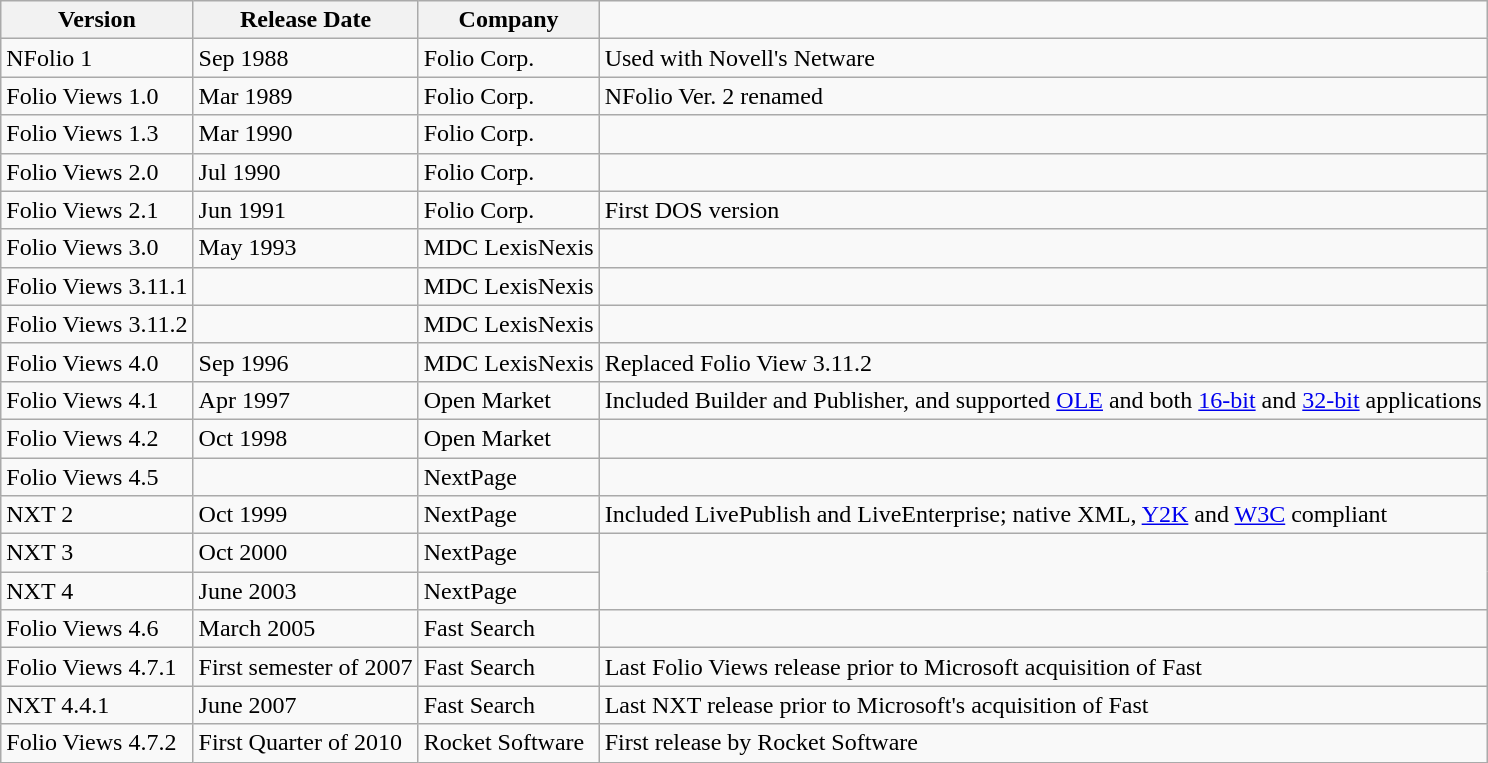<table class="wikitable" border="1">
<tr>
<th>Version</th>
<th>Release Date</th>
<th>Company</th>
</tr>
<tr>
<td>NFolio 1</td>
<td>Sep 1988</td>
<td>Folio Corp.</td>
<td>Used with Novell's Netware</td>
</tr>
<tr>
<td>Folio Views 1.0</td>
<td>Mar 1989</td>
<td>Folio Corp.</td>
<td>NFolio Ver. 2 renamed</td>
</tr>
<tr>
<td>Folio Views 1.3</td>
<td>Mar 1990</td>
<td>Folio Corp.</td>
<td></td>
</tr>
<tr>
<td>Folio Views 2.0</td>
<td>Jul 1990</td>
<td>Folio Corp.</td>
<td></td>
</tr>
<tr>
<td>Folio Views 2.1</td>
<td>Jun 1991</td>
<td>Folio Corp.</td>
<td>First DOS version</td>
</tr>
<tr>
<td>Folio Views 3.0</td>
<td>May 1993</td>
<td>MDC LexisNexis</td>
<td></td>
</tr>
<tr>
<td>Folio Views 3.11.1</td>
<td></td>
<td>MDC LexisNexis</td>
<td></td>
</tr>
<tr>
<td>Folio Views 3.11.2</td>
<td></td>
<td>MDC LexisNexis</td>
<td></td>
</tr>
<tr>
<td>Folio Views 4.0</td>
<td>Sep 1996</td>
<td>MDC LexisNexis</td>
<td>Replaced Folio View 3.11.2</td>
</tr>
<tr>
<td>Folio Views 4.1</td>
<td>Apr 1997</td>
<td>Open Market</td>
<td>Included Builder and Publisher, and supported <a href='#'>OLE</a> and both <a href='#'>16-bit</a> and <a href='#'>32-bit</a> applications</td>
</tr>
<tr>
<td>Folio Views 4.2</td>
<td>Oct 1998</td>
<td>Open Market</td>
<td></td>
</tr>
<tr>
<td>Folio Views 4.5</td>
<td></td>
<td>NextPage</td>
<td></td>
</tr>
<tr>
<td>NXT 2</td>
<td>Oct 1999</td>
<td>NextPage</td>
<td>Included LivePublish and LiveEnterprise; native XML, <a href='#'>Y2K</a> and <a href='#'>W3C</a> compliant</td>
</tr>
<tr>
<td>NXT 3</td>
<td>Oct 2000</td>
<td>NextPage</td>
</tr>
<tr>
<td>NXT 4</td>
<td>June 2003</td>
<td>NextPage</td>
</tr>
<tr>
<td>Folio Views 4.6</td>
<td>March 2005</td>
<td>Fast Search</td>
<td></td>
</tr>
<tr>
<td>Folio Views 4.7.1</td>
<td>First semester of 2007</td>
<td>Fast Search</td>
<td>Last Folio Views release prior to Microsoft acquisition of Fast</td>
</tr>
<tr>
<td>NXT 4.4.1</td>
<td>June 2007</td>
<td>Fast Search</td>
<td>Last NXT release prior to Microsoft's acquisition of Fast</td>
</tr>
<tr>
<td>Folio Views 4.7.2</td>
<td>First Quarter of 2010</td>
<td>Rocket Software</td>
<td>First release by Rocket Software</td>
</tr>
</table>
